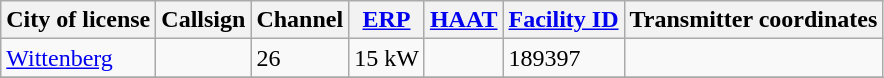<table class="wikitable">
<tr>
<th>City of license</th>
<th>Callsign</th>
<th>Channel</th>
<th><a href='#'>ERP</a></th>
<th><a href='#'>HAAT</a></th>
<th><a href='#'>Facility ID</a></th>
<th>Transmitter coordinates</th>
</tr>
<tr>
<td><a href='#'>Wittenberg</a></td>
<td><strong></strong></td>
<td>26</td>
<td>15 kW</td>
<td></td>
<td>189397</td>
<td><br></td>
</tr>
<tr>
</tr>
</table>
